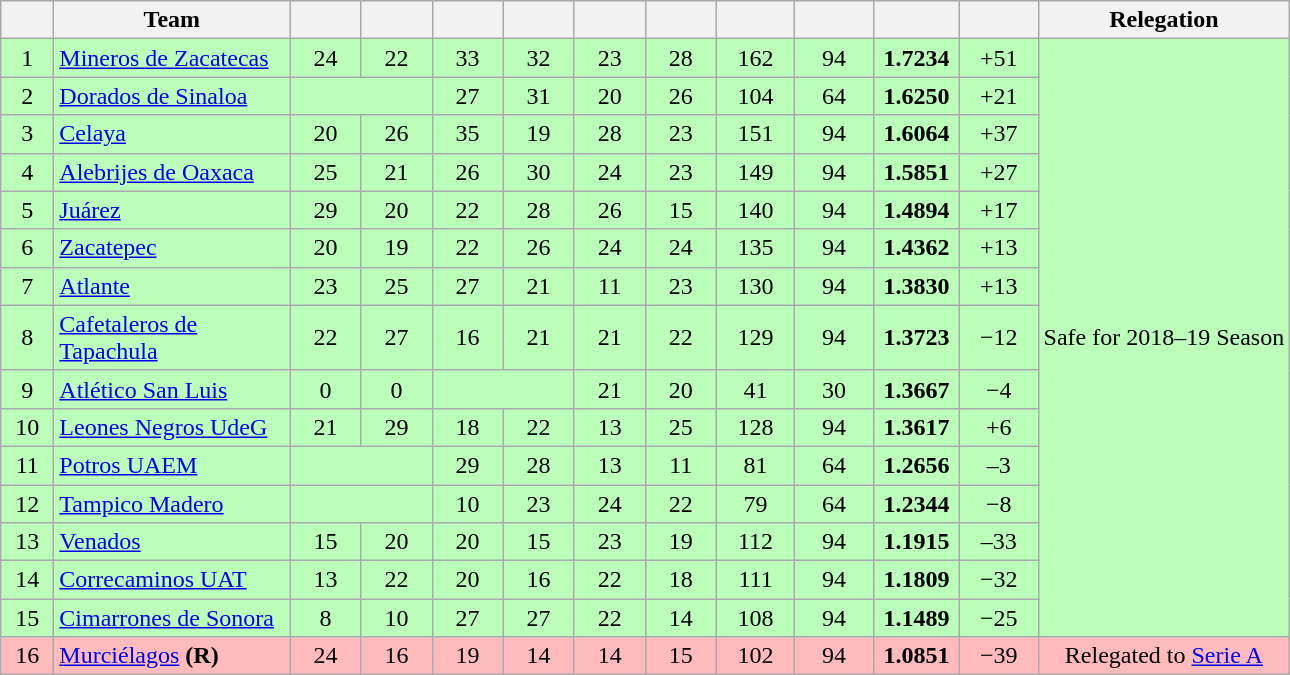<table class="wikitable sortable" style="text-align: center;">
<tr>
<th width=28><br></th>
<th width=150>Team</th>
<th width=40></th>
<th width=40></th>
<th width=40></th>
<th width=40></th>
<th width=40></th>
<th width=40></th>
<th width=45></th>
<th width=45></th>
<th width=50><br></th>
<th width=45><br></th>
<th>Relegation</th>
</tr>
<tr style="text-align:center; background:#BBFFBB;">
<td>1</td>
<td align=left><a href='#'>Mineros de Zacatecas</a></td>
<td>24</td>
<td>22</td>
<td>33</td>
<td>32</td>
<td>23</td>
<td>28</td>
<td>162</td>
<td>94</td>
<td><strong>1.7234</strong></td>
<td>+51</td>
<td align=center rowspan=15>Safe for 2018–19 Season</td>
</tr>
<tr style="text-align:center; background:#BBFFBB;">
<td>2</td>
<td align=left><a href='#'>Dorados de Sinaloa</a></td>
<td colspan=2></td>
<td>27</td>
<td>31</td>
<td>20</td>
<td>26</td>
<td>104</td>
<td>64</td>
<td><strong>1.6250</strong></td>
<td>+21</td>
</tr>
<tr style="text-align:center; background:#BBFFBB;">
<td>3</td>
<td align=left><a href='#'>Celaya</a></td>
<td>20</td>
<td>26</td>
<td>35</td>
<td>19</td>
<td>28</td>
<td>23</td>
<td>151</td>
<td>94</td>
<td><strong>1.6064</strong></td>
<td>+37</td>
</tr>
<tr style="text-align:center; background:#BBFFBB;">
<td>4</td>
<td align=left><a href='#'>Alebrijes de Oaxaca</a></td>
<td>25</td>
<td>21</td>
<td>26</td>
<td>30</td>
<td>24</td>
<td>23</td>
<td>149</td>
<td>94</td>
<td><strong>1.5851</strong></td>
<td>+27</td>
</tr>
<tr style="text-align:center; background:#BBFFBB;">
<td>5</td>
<td align=left><a href='#'>Juárez</a></td>
<td>29</td>
<td>20</td>
<td>22</td>
<td>28</td>
<td>26</td>
<td>15</td>
<td>140</td>
<td>94</td>
<td><strong>1.4894</strong></td>
<td>+17</td>
</tr>
<tr style="text-align:center; background:#BBFFBB;">
<td>6</td>
<td align=left><a href='#'>Zacatepec</a></td>
<td>20</td>
<td>19</td>
<td>22</td>
<td>26</td>
<td>24</td>
<td>24</td>
<td>135</td>
<td>94</td>
<td><strong>1.4362</strong></td>
<td>+13</td>
</tr>
<tr style="text-align:center; background:#BBFFBB;">
<td>7</td>
<td align=left><a href='#'>Atlante</a></td>
<td>23</td>
<td>25</td>
<td>27</td>
<td>21</td>
<td>11</td>
<td>23</td>
<td>130</td>
<td>94</td>
<td><strong>1.3830</strong></td>
<td>+13</td>
</tr>
<tr style="text-align:center; background:#BBFFBB;">
<td>8</td>
<td align=left><a href='#'>Cafetaleros de Tapachula</a></td>
<td>22</td>
<td>27</td>
<td>16</td>
<td>21</td>
<td>21</td>
<td>22</td>
<td>129</td>
<td>94</td>
<td><strong>1.3723</strong></td>
<td>−12</td>
</tr>
<tr style="text-align:center; background:#BBFFBB;">
<td>9</td>
<td align=left><a href='#'>Atlético San Luis</a></td>
<td>0</td>
<td>0</td>
<td colspan=2></td>
<td>21</td>
<td>20</td>
<td>41</td>
<td>30</td>
<td><strong>1.3667</strong></td>
<td>−4</td>
</tr>
<tr style="text-align:center; background:#BBFFBB;">
<td>10</td>
<td align=left><a href='#'>Leones Negros UdeG</a></td>
<td>21</td>
<td>29</td>
<td>18</td>
<td>22</td>
<td>13</td>
<td>25</td>
<td>128</td>
<td>94</td>
<td><strong>1.3617</strong></td>
<td>+6</td>
</tr>
<tr style="text-align:center; background:#BBFFBB;">
<td>11</td>
<td align=left><a href='#'>Potros UAEM</a></td>
<td colspan=2></td>
<td>29</td>
<td>28</td>
<td>13</td>
<td>11</td>
<td>81</td>
<td>64</td>
<td><strong>1.2656</strong></td>
<td>–3</td>
</tr>
<tr style="text-align:center; background:#BBFFBB;">
<td>12</td>
<td align=left><a href='#'>Tampico Madero</a></td>
<td colspan=2></td>
<td>10</td>
<td>23</td>
<td>24</td>
<td>22</td>
<td>79</td>
<td>64</td>
<td><strong>1.2344</strong></td>
<td>−8</td>
</tr>
<tr style="text-align:center; background:#BBFFBB;">
<td>13</td>
<td align=left><a href='#'>Venados</a></td>
<td>15</td>
<td>20</td>
<td>20</td>
<td>15</td>
<td>23</td>
<td>19</td>
<td>112</td>
<td>94</td>
<td><strong>1.1915</strong></td>
<td>–33</td>
</tr>
<tr style="text-align:center; background:#BBFFBB;">
<td>14</td>
<td align=left><a href='#'>Correcaminos UAT</a></td>
<td>13</td>
<td>22</td>
<td>20</td>
<td>16</td>
<td>22</td>
<td>18</td>
<td>111</td>
<td>94</td>
<td><strong>1.1809</strong></td>
<td>−32</td>
</tr>
<tr style="text-align:center; background:#BBFFBB;">
<td>15</td>
<td align=left><a href='#'>Cimarrones de Sonora</a></td>
<td>8</td>
<td>10</td>
<td>27</td>
<td>27</td>
<td>22</td>
<td>14</td>
<td>108</td>
<td>94</td>
<td><strong>1.1489</strong></td>
<td>−25</td>
</tr>
<tr style="text-align:center; background:#FFBBBB;">
<td>16</td>
<td align=left><a href='#'>Murciélagos</a> <strong>(R)</strong></td>
<td>24</td>
<td>16</td>
<td>19</td>
<td>14</td>
<td>14</td>
<td>15</td>
<td>102</td>
<td>94</td>
<td><strong>1.0851</strong></td>
<td>−39</td>
<td>Relegated to <a href='#'>Serie A</a></td>
</tr>
</table>
